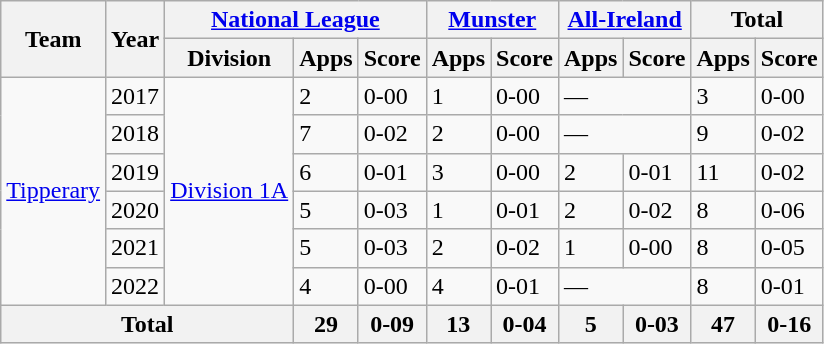<table class="wikitable">
<tr>
<th rowspan="2">Team</th>
<th rowspan="2">Year</th>
<th colspan="3"><a href='#'>National League</a></th>
<th colspan="2"><a href='#'>Munster</a></th>
<th colspan="2"><a href='#'>All-Ireland</a></th>
<th colspan="2">Total</th>
</tr>
<tr>
<th>Division</th>
<th>Apps</th>
<th>Score</th>
<th>Apps</th>
<th>Score</th>
<th>Apps</th>
<th>Score</th>
<th>Apps</th>
<th>Score</th>
</tr>
<tr>
<td rowspan="6"><a href='#'>Tipperary</a></td>
<td>2017</td>
<td rowspan="6"><a href='#'>Division 1A</a></td>
<td>2</td>
<td>0-00</td>
<td>1</td>
<td>0-00</td>
<td colspan="2">—</td>
<td>3</td>
<td>0-00</td>
</tr>
<tr>
<td>2018</td>
<td>7</td>
<td>0-02</td>
<td>2</td>
<td>0-00</td>
<td colspan="2">—</td>
<td>9</td>
<td>0-02</td>
</tr>
<tr>
<td>2019</td>
<td>6</td>
<td>0-01</td>
<td>3</td>
<td>0-00</td>
<td>2</td>
<td>0-01</td>
<td>11</td>
<td>0-02</td>
</tr>
<tr>
<td>2020</td>
<td>5</td>
<td>0-03</td>
<td>1</td>
<td>0-01</td>
<td>2</td>
<td>0-02</td>
<td>8</td>
<td>0-06</td>
</tr>
<tr>
<td>2021</td>
<td>5</td>
<td>0-03</td>
<td>2</td>
<td>0-02</td>
<td>1</td>
<td>0-00</td>
<td>8</td>
<td>0-05</td>
</tr>
<tr>
<td>2022</td>
<td>4</td>
<td>0-00</td>
<td>4</td>
<td>0-01</td>
<td colspan="2">—</td>
<td>8</td>
<td>0-01</td>
</tr>
<tr>
<th colspan="3">Total</th>
<th>29</th>
<th>0-09</th>
<th>13</th>
<th>0-04</th>
<th>5</th>
<th>0-03</th>
<th>47</th>
<th>0-16</th>
</tr>
</table>
